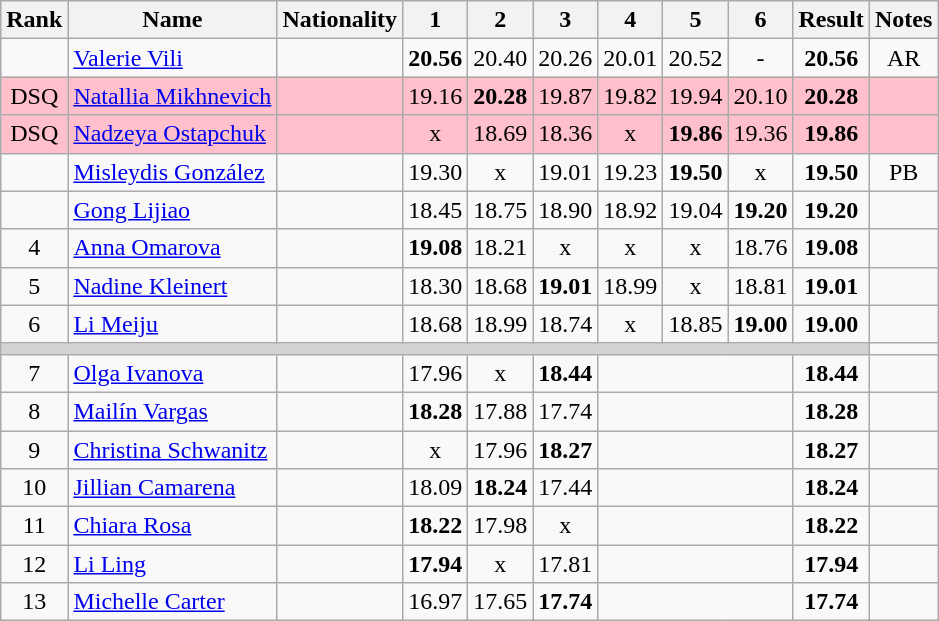<table class="wikitable sortable" style="text-align:center">
<tr>
<th>Rank</th>
<th>Name</th>
<th>Nationality</th>
<th>1</th>
<th>2</th>
<th>3</th>
<th>4</th>
<th>5</th>
<th>6</th>
<th>Result</th>
<th>Notes</th>
</tr>
<tr>
<td></td>
<td align=left><a href='#'>Valerie Vili</a></td>
<td align=left></td>
<td><strong>20.56</strong></td>
<td>20.40</td>
<td>20.26</td>
<td>20.01</td>
<td>20.52</td>
<td>-</td>
<td><strong>20.56</strong></td>
<td>AR</td>
</tr>
<tr bgcolor=pink>
<td>DSQ</td>
<td align=left><a href='#'>Natallia Mikhnevich</a></td>
<td align=left></td>
<td>19.16</td>
<td><strong>20.28</strong></td>
<td>19.87</td>
<td>19.82</td>
<td>19.94</td>
<td>20.10</td>
<td><strong>20.28</strong></td>
<td></td>
</tr>
<tr bgcolor=pink>
<td>DSQ</td>
<td align="left"><a href='#'>Nadzeya Ostapchuk</a></td>
<td align=left></td>
<td>x</td>
<td>18.69</td>
<td>18.36</td>
<td>x</td>
<td><strong>19.86</strong></td>
<td>19.36</td>
<td><strong>19.86</strong></td>
<td></td>
</tr>
<tr>
<td></td>
<td align=left><a href='#'>Misleydis González</a></td>
<td align=left></td>
<td>19.30</td>
<td>x</td>
<td>19.01</td>
<td>19.23</td>
<td><strong>19.50</strong></td>
<td>x</td>
<td><strong>19.50</strong></td>
<td>PB</td>
</tr>
<tr>
<td></td>
<td align=left><a href='#'>Gong Lijiao</a></td>
<td align=left></td>
<td>18.45</td>
<td>18.75</td>
<td>18.90</td>
<td>18.92</td>
<td>19.04</td>
<td><strong>19.20</strong></td>
<td><strong>19.20</strong></td>
<td></td>
</tr>
<tr>
<td>4</td>
<td align=left><a href='#'>Anna Omarova</a></td>
<td align=left></td>
<td><strong>19.08</strong></td>
<td>18.21</td>
<td>x</td>
<td>x</td>
<td>x</td>
<td>18.76</td>
<td><strong>19.08</strong></td>
<td></td>
</tr>
<tr>
<td>5</td>
<td align=left><a href='#'>Nadine Kleinert</a></td>
<td align=left></td>
<td>18.30</td>
<td>18.68</td>
<td><strong>19.01</strong></td>
<td>18.99</td>
<td>x</td>
<td>18.81</td>
<td><strong>19.01</strong></td>
<td></td>
</tr>
<tr>
<td>6</td>
<td align=left><a href='#'>Li Meiju</a></td>
<td align=left></td>
<td>18.68</td>
<td>18.99</td>
<td>18.74</td>
<td>x</td>
<td>18.85</td>
<td><strong>19.00</strong></td>
<td><strong>19.00</strong></td>
<td></td>
</tr>
<tr>
<td colspan=10 bgcolor=lightgray></td>
</tr>
<tr>
<td>7</td>
<td align=left><a href='#'>Olga Ivanova</a></td>
<td align=left></td>
<td>17.96</td>
<td>x</td>
<td><strong>18.44</strong></td>
<td colspan=3></td>
<td><strong>18.44</strong></td>
<td></td>
</tr>
<tr>
<td>8</td>
<td align=left><a href='#'>Mailín Vargas</a></td>
<td align=left></td>
<td><strong>18.28</strong></td>
<td>17.88</td>
<td>17.74</td>
<td colspan=3></td>
<td><strong>18.28</strong></td>
<td></td>
</tr>
<tr>
<td>9</td>
<td align=left><a href='#'>Christina Schwanitz</a></td>
<td align=left></td>
<td>x</td>
<td>17.96</td>
<td><strong>18.27</strong></td>
<td colspan=3></td>
<td><strong>18.27</strong></td>
<td></td>
</tr>
<tr>
<td>10</td>
<td align=left><a href='#'>Jillian Camarena</a></td>
<td align=left></td>
<td>18.09</td>
<td><strong>18.24</strong></td>
<td>17.44</td>
<td colspan=3></td>
<td><strong>18.24</strong></td>
<td></td>
</tr>
<tr>
<td>11</td>
<td align=left><a href='#'>Chiara Rosa</a></td>
<td align=left></td>
<td><strong>18.22</strong></td>
<td>17.98</td>
<td>x</td>
<td colspan=3></td>
<td><strong>18.22</strong></td>
<td></td>
</tr>
<tr>
<td>12</td>
<td align=left><a href='#'>Li Ling</a></td>
<td align=left></td>
<td><strong>17.94</strong></td>
<td>x</td>
<td>17.81</td>
<td colspan=3></td>
<td><strong>17.94</strong></td>
<td></td>
</tr>
<tr>
<td>13</td>
<td align=left><a href='#'>Michelle Carter</a></td>
<td align=left></td>
<td>16.97</td>
<td>17.65</td>
<td><strong>17.74</strong></td>
<td colspan=3></td>
<td><strong>17.74</strong></td>
<td></td>
</tr>
</table>
